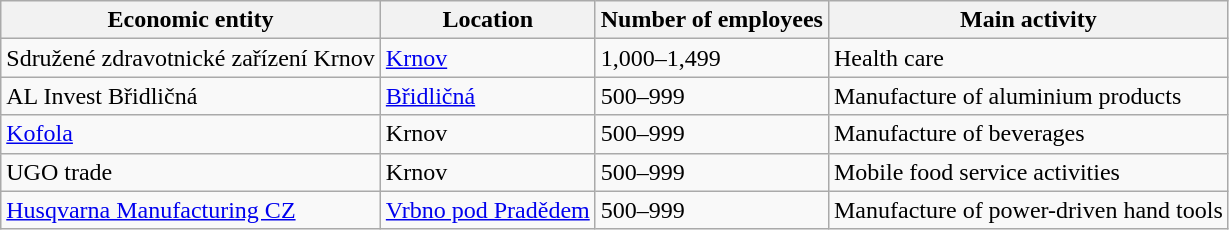<table class="wikitable sortable">
<tr>
<th>Economic entity</th>
<th>Location</th>
<th>Number of employees</th>
<th>Main activity</th>
</tr>
<tr>
<td>Sdružené zdravotnické zařízení Krnov</td>
<td><a href='#'>Krnov</a></td>
<td>1,000–1,499</td>
<td>Health care</td>
</tr>
<tr>
<td>AL Invest Břidličná</td>
<td><a href='#'>Břidličná</a></td>
<td>500–999</td>
<td>Manufacture of aluminium products</td>
</tr>
<tr>
<td><a href='#'>Kofola</a></td>
<td>Krnov</td>
<td>500–999</td>
<td>Manufacture of beverages</td>
</tr>
<tr>
<td>UGO trade</td>
<td>Krnov</td>
<td>500–999</td>
<td>Mobile food service activities</td>
</tr>
<tr>
<td><a href='#'>Husqvarna Manufacturing CZ</a></td>
<td><a href='#'>Vrbno pod Pradědem</a></td>
<td>500–999</td>
<td>Manufacture of power-driven hand tools</td>
</tr>
</table>
